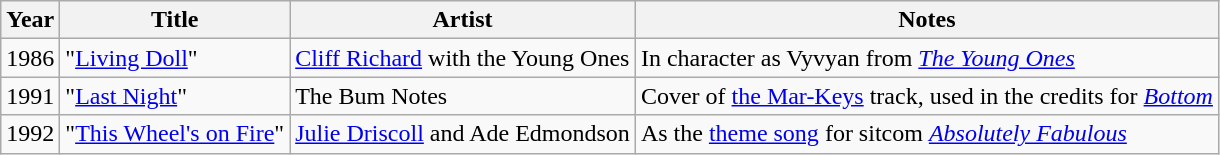<table class="wikitable">
<tr>
<th>Year</th>
<th>Title</th>
<th>Artist</th>
<th>Notes</th>
</tr>
<tr>
<td>1986</td>
<td>"<a href='#'>Living Doll</a>"</td>
<td><a href='#'>Cliff Richard</a> with the Young Ones</td>
<td>In character as Vyvyan from <em><a href='#'>The Young Ones</a></em></td>
</tr>
<tr>
<td>1991</td>
<td>"<a href='#'>Last Night</a>"</td>
<td>The Bum Notes</td>
<td>Cover of <a href='#'>the Mar-Keys</a> track, used in the credits for <em><a href='#'>Bottom</a></em></td>
</tr>
<tr>
<td>1992</td>
<td>"<a href='#'>This Wheel's on Fire</a>"</td>
<td><a href='#'>Julie Driscoll</a> and Ade Edmondson</td>
<td>As the <a href='#'>theme song</a> for sitcom <em><a href='#'>Absolutely Fabulous</a></em></td>
</tr>
</table>
